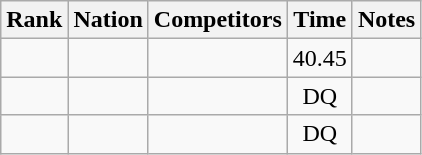<table class="wikitable sortable" style="text-align:center">
<tr>
<th>Rank</th>
<th>Nation</th>
<th>Competitors</th>
<th>Time</th>
<th>Notes</th>
</tr>
<tr>
<td align=center></td>
<td align=left></td>
<td align=left></td>
<td>40.45</td>
<td></td>
</tr>
<tr>
<td align=center></td>
<td align=left></td>
<td align=left></td>
<td>DQ</td>
<td></td>
</tr>
<tr>
<td align=center></td>
<td align=left></td>
<td align=left></td>
<td>DQ</td>
<td></td>
</tr>
</table>
